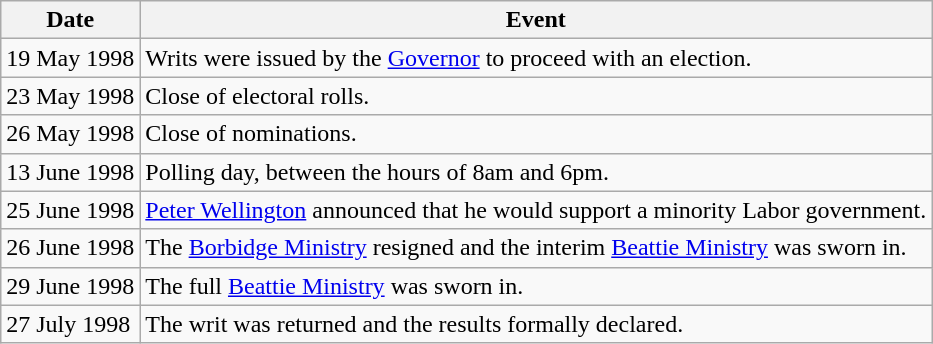<table class="wikitable">
<tr>
<th>Date</th>
<th>Event</th>
</tr>
<tr>
<td>19 May 1998</td>
<td>Writs were issued by the <a href='#'>Governor</a> to proceed with an election.</td>
</tr>
<tr>
<td>23 May 1998</td>
<td>Close of electoral rolls.</td>
</tr>
<tr>
<td>26 May 1998</td>
<td>Close of nominations.</td>
</tr>
<tr>
<td>13 June 1998</td>
<td>Polling day, between the hours of 8am and 6pm.</td>
</tr>
<tr>
<td>25 June 1998</td>
<td><a href='#'>Peter Wellington</a> announced that he would support a minority Labor government.</td>
</tr>
<tr>
<td>26 June 1998</td>
<td>The <a href='#'>Borbidge Ministry</a> resigned and the interim <a href='#'>Beattie Ministry</a> was sworn in.</td>
</tr>
<tr>
<td>29 June 1998</td>
<td>The full <a href='#'>Beattie Ministry</a> was sworn in.</td>
</tr>
<tr>
<td>27 July 1998</td>
<td>The writ was returned and the results formally declared.</td>
</tr>
</table>
